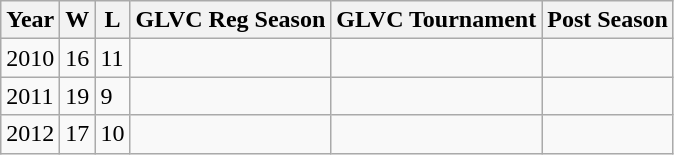<table class="wikitable sortable" font=90%">
<tr>
<th>Year</th>
<th>W</th>
<th>L</th>
<th>GLVC Reg Season</th>
<th>GLVC Tournament</th>
<th>Post Season</th>
</tr>
<tr>
<td>2010</td>
<td>16</td>
<td>11</td>
<td></td>
<td></td>
<td></td>
</tr>
<tr>
<td>2011</td>
<td>19</td>
<td>9</td>
<td></td>
<td></td>
<td></td>
</tr>
<tr>
<td>2012</td>
<td>17</td>
<td>10</td>
<td></td>
<td></td>
<td></td>
</tr>
</table>
